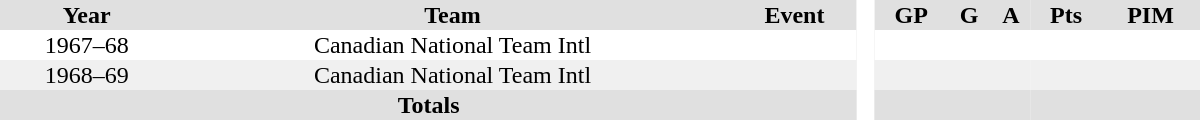<table border="0" cellpadding="1" cellspacing="0" style="text-align:center; width:50em">
<tr ALIGN="center" bgcolor="#e0e0e0">
<th>Year</th>
<th>Team</th>
<th>Event</th>
<th rowspan="99" bgcolor="#ffffff"> </th>
<th>GP</th>
<th>G</th>
<th>A</th>
<th>Pts</th>
<th>PIM</th>
</tr>
<tr>
<td>1967–68</td>
<td>Canadian National Team Intl</td>
<td></td>
<td></td>
<td></td>
<td></td>
<td></td>
<td></td>
</tr>
<tr bgcolor="#f0f0f0">
<td>1968–69</td>
<td>Canadian National Team Intl</td>
<td></td>
<td></td>
<td></td>
<td></td>
<td></td>
<td></td>
</tr>
<tr bgcolor="#e0e0e0">
<th colspan=3>Totals</th>
<th></th>
<th></th>
<th></th>
<th></th>
<th></th>
</tr>
</table>
